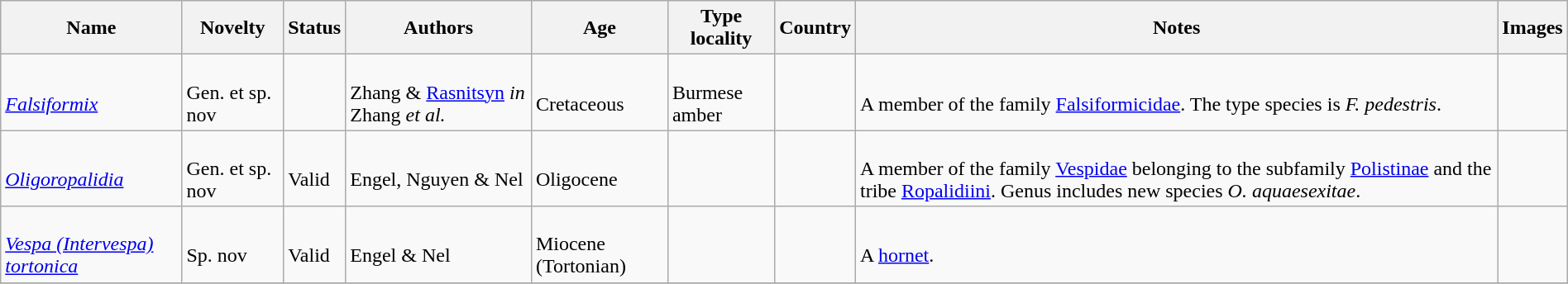<table class="wikitable sortable" align="center" width="100%">
<tr>
<th>Name</th>
<th>Novelty</th>
<th>Status</th>
<th>Authors</th>
<th>Age</th>
<th>Type locality</th>
<th>Country</th>
<th>Notes</th>
<th>Images</th>
</tr>
<tr>
<td><br><em><a href='#'>Falsiformix</a></em></td>
<td><br>Gen. et sp. nov</td>
<td></td>
<td><br>Zhang & <a href='#'>Rasnitsyn</a> <em>in</em> Zhang <em>et al.</em></td>
<td><br>Cretaceous</td>
<td><br>Burmese amber</td>
<td><br></td>
<td><br>A member of the family <a href='#'>Falsiformicidae</a>. The type species is <em>F. pedestris</em>.</td>
<td></td>
</tr>
<tr>
<td><br><em><a href='#'>Oligoropalidia</a></em></td>
<td><br>Gen. et sp. nov</td>
<td><br>Valid</td>
<td><br>Engel, Nguyen & Nel</td>
<td><br>Oligocene</td>
<td></td>
<td><br></td>
<td><br>A member of the family <a href='#'>Vespidae</a> belonging to the subfamily <a href='#'>Polistinae</a> and the tribe <a href='#'>Ropalidiini</a>. Genus includes new species <em>O. aquaesexitae</em>.</td>
<td></td>
</tr>
<tr>
<td><br><em><a href='#'>Vespa (Intervespa) tortonica</a></em></td>
<td><br>Sp. nov</td>
<td><br>Valid</td>
<td><br>Engel & Nel</td>
<td><br>Miocene (Tortonian)</td>
<td></td>
<td><br></td>
<td><br>A <a href='#'>hornet</a>.</td>
<td></td>
</tr>
<tr>
</tr>
</table>
